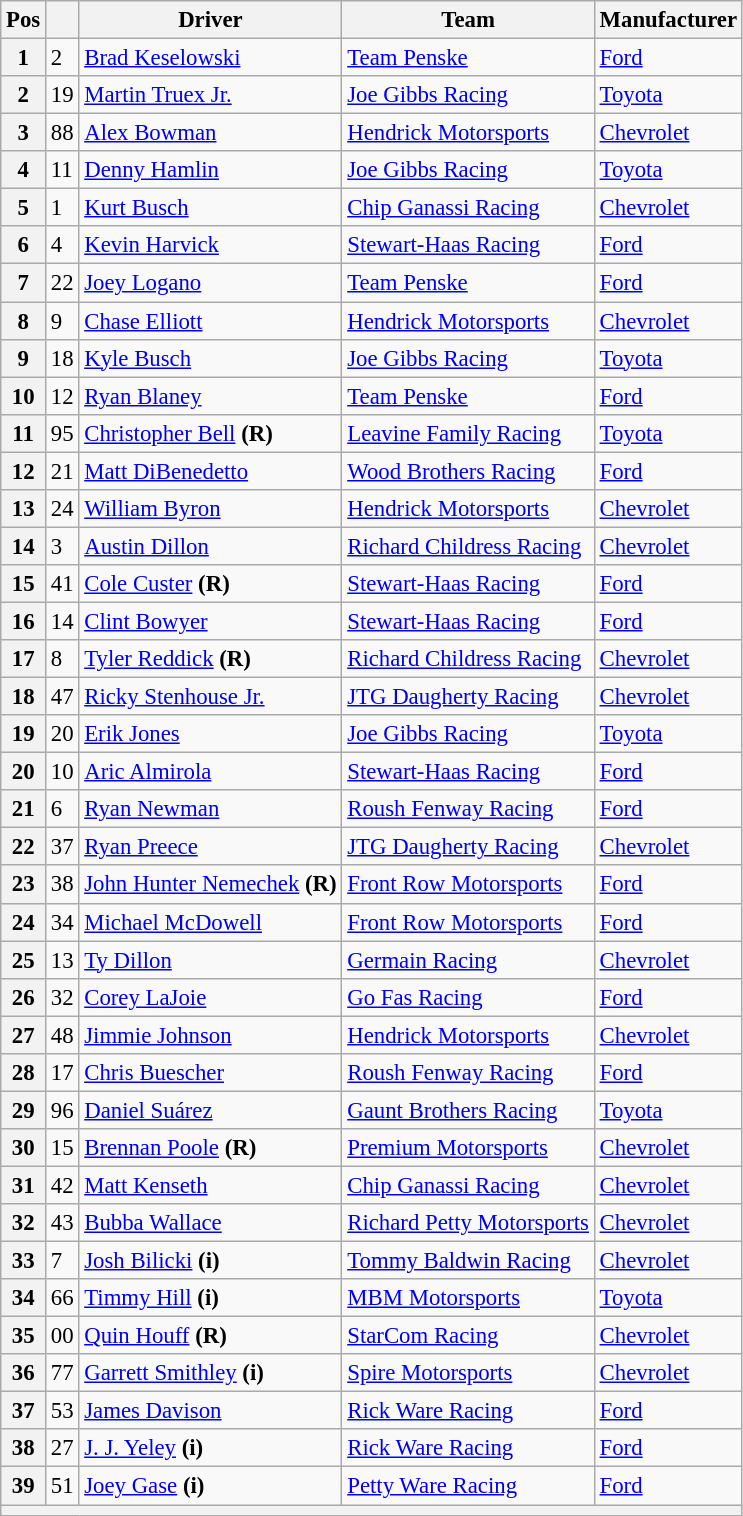<table class="wikitable" style="font-size:95%">
<tr>
<th>Pos</th>
<th></th>
<th>Driver</th>
<th>Team</th>
<th>Manufacturer</th>
</tr>
<tr>
<th>1</th>
<td>2</td>
<td><a href='#'>Brad Keselowski</a></td>
<td><a href='#'>Team Penske</a></td>
<td><a href='#'>Ford</a></td>
</tr>
<tr>
<th>2</th>
<td>19</td>
<td><a href='#'>Martin Truex Jr.</a></td>
<td><a href='#'>Joe Gibbs Racing</a></td>
<td><a href='#'>Toyota</a></td>
</tr>
<tr>
<th>3</th>
<td>88</td>
<td><a href='#'>Alex Bowman</a></td>
<td><a href='#'>Hendrick Motorsports</a></td>
<td><a href='#'>Chevrolet</a></td>
</tr>
<tr>
<th>4</th>
<td>11</td>
<td><a href='#'>Denny Hamlin</a></td>
<td><a href='#'>Joe Gibbs Racing</a></td>
<td><a href='#'>Toyota</a></td>
</tr>
<tr>
<th>5</th>
<td>1</td>
<td><a href='#'>Kurt Busch</a></td>
<td><a href='#'>Chip Ganassi Racing</a></td>
<td><a href='#'>Chevrolet</a></td>
</tr>
<tr>
<th>6</th>
<td>4</td>
<td><a href='#'>Kevin Harvick</a></td>
<td><a href='#'>Stewart-Haas Racing</a></td>
<td><a href='#'>Ford</a></td>
</tr>
<tr>
<th>7</th>
<td>22</td>
<td><a href='#'>Joey Logano</a></td>
<td><a href='#'>Team Penske</a></td>
<td><a href='#'>Ford</a></td>
</tr>
<tr>
<th>8</th>
<td>9</td>
<td><a href='#'>Chase Elliott</a></td>
<td><a href='#'>Hendrick Motorsports</a></td>
<td><a href='#'>Chevrolet</a></td>
</tr>
<tr>
<th>9</th>
<td>18</td>
<td><a href='#'>Kyle Busch</a></td>
<td><a href='#'>Joe Gibbs Racing</a></td>
<td><a href='#'>Toyota</a></td>
</tr>
<tr>
<th>10</th>
<td>12</td>
<td><a href='#'>Ryan Blaney</a></td>
<td><a href='#'>Team Penske</a></td>
<td><a href='#'>Ford</a></td>
</tr>
<tr>
<th>11</th>
<td>95</td>
<td><a href='#'>Christopher Bell</a> <strong>(R)</strong></td>
<td><a href='#'>Leavine Family Racing</a></td>
<td><a href='#'>Toyota</a></td>
</tr>
<tr>
<th>12</th>
<td>21</td>
<td><a href='#'>Matt DiBenedetto</a></td>
<td><a href='#'>Wood Brothers Racing</a></td>
<td><a href='#'>Ford</a></td>
</tr>
<tr>
<th>13</th>
<td>24</td>
<td><a href='#'>William Byron</a></td>
<td><a href='#'>Hendrick Motorsports</a></td>
<td><a href='#'>Chevrolet</a></td>
</tr>
<tr>
<th>14</th>
<td>3</td>
<td><a href='#'>Austin Dillon</a></td>
<td><a href='#'>Richard Childress Racing</a></td>
<td><a href='#'>Chevrolet</a></td>
</tr>
<tr>
<th>15</th>
<td>41</td>
<td><a href='#'>Cole Custer</a> <strong>(R)</strong></td>
<td><a href='#'>Stewart-Haas Racing</a></td>
<td><a href='#'>Ford</a></td>
</tr>
<tr>
<th>16</th>
<td>14</td>
<td><a href='#'>Clint Bowyer</a></td>
<td><a href='#'>Stewart-Haas Racing</a></td>
<td><a href='#'>Ford</a></td>
</tr>
<tr>
<th>17</th>
<td>8</td>
<td><a href='#'>Tyler Reddick</a> <strong>(R)</strong></td>
<td><a href='#'>Richard Childress Racing</a></td>
<td><a href='#'>Chevrolet</a></td>
</tr>
<tr>
<th>18</th>
<td>47</td>
<td><a href='#'>Ricky Stenhouse Jr.</a></td>
<td><a href='#'>JTG Daugherty Racing</a></td>
<td><a href='#'>Chevrolet</a></td>
</tr>
<tr>
<th>19</th>
<td>20</td>
<td><a href='#'>Erik Jones</a></td>
<td><a href='#'>Joe Gibbs Racing</a></td>
<td><a href='#'>Toyota</a></td>
</tr>
<tr>
<th>20</th>
<td>10</td>
<td><a href='#'>Aric Almirola</a></td>
<td><a href='#'>Stewart-Haas Racing</a></td>
<td><a href='#'>Ford</a></td>
</tr>
<tr>
<th>21</th>
<td>6</td>
<td><a href='#'>Ryan Newman</a></td>
<td><a href='#'>Roush Fenway Racing</a></td>
<td><a href='#'>Ford</a></td>
</tr>
<tr>
<th>22</th>
<td>37</td>
<td><a href='#'>Ryan Preece</a></td>
<td><a href='#'>JTG Daugherty Racing</a></td>
<td><a href='#'>Chevrolet</a></td>
</tr>
<tr>
<th>23</th>
<td>38</td>
<td><a href='#'>John Hunter Nemechek</a> <strong>(R)</strong></td>
<td><a href='#'>Front Row Motorsports</a></td>
<td><a href='#'>Ford</a></td>
</tr>
<tr>
<th>24</th>
<td>34</td>
<td><a href='#'>Michael McDowell</a></td>
<td><a href='#'>Front Row Motorsports</a></td>
<td><a href='#'>Ford</a></td>
</tr>
<tr>
<th>25</th>
<td>13</td>
<td><a href='#'>Ty Dillon</a></td>
<td><a href='#'>Germain Racing</a></td>
<td><a href='#'>Chevrolet</a></td>
</tr>
<tr>
<th>26</th>
<td>32</td>
<td><a href='#'>Corey LaJoie</a></td>
<td><a href='#'>Go Fas Racing</a></td>
<td><a href='#'>Ford</a></td>
</tr>
<tr>
<th>27</th>
<td>48</td>
<td><a href='#'>Jimmie Johnson</a></td>
<td><a href='#'>Hendrick Motorsports</a></td>
<td><a href='#'>Chevrolet</a></td>
</tr>
<tr>
<th>28</th>
<td>17</td>
<td><a href='#'>Chris Buescher</a></td>
<td><a href='#'>Roush Fenway Racing</a></td>
<td><a href='#'>Ford</a></td>
</tr>
<tr>
<th>29</th>
<td>96</td>
<td><a href='#'>Daniel Suárez</a></td>
<td><a href='#'>Gaunt Brothers Racing</a></td>
<td><a href='#'>Toyota</a></td>
</tr>
<tr>
<th>30</th>
<td>15</td>
<td><a href='#'>Brennan Poole</a> <strong>(R)</strong></td>
<td><a href='#'>Premium Motorsports</a></td>
<td><a href='#'>Chevrolet</a></td>
</tr>
<tr>
<th>31</th>
<td>42</td>
<td><a href='#'>Matt Kenseth</a></td>
<td><a href='#'>Chip Ganassi Racing</a></td>
<td><a href='#'>Chevrolet</a></td>
</tr>
<tr>
<th>32</th>
<td>43</td>
<td><a href='#'>Bubba Wallace</a></td>
<td><a href='#'>Richard Petty Motorsports</a></td>
<td><a href='#'>Chevrolet</a></td>
</tr>
<tr>
<th>33</th>
<td>7</td>
<td><a href='#'>Josh Bilicki</a> <strong>(i)</strong></td>
<td><a href='#'>Tommy Baldwin Racing</a></td>
<td><a href='#'>Chevrolet</a></td>
</tr>
<tr>
<th>34</th>
<td>66</td>
<td><a href='#'>Timmy Hill</a> <strong>(i)</strong></td>
<td><a href='#'>MBM Motorsports</a></td>
<td><a href='#'>Toyota</a></td>
</tr>
<tr>
<th>35</th>
<td>00</td>
<td><a href='#'>Quin Houff</a> <strong>(R)</strong></td>
<td><a href='#'>StarCom Racing</a></td>
<td><a href='#'>Chevrolet</a></td>
</tr>
<tr>
<th>36</th>
<td>77</td>
<td><a href='#'>Garrett Smithley</a> <strong>(i)</strong></td>
<td><a href='#'>Spire Motorsports</a></td>
<td><a href='#'>Chevrolet</a></td>
</tr>
<tr>
<th>37</th>
<td>53</td>
<td><a href='#'>James Davison</a></td>
<td><a href='#'>Rick Ware Racing</a></td>
<td><a href='#'>Ford</a></td>
</tr>
<tr>
<th>38</th>
<td>27</td>
<td><a href='#'>J. J. Yeley</a> <strong>(i)</strong></td>
<td><a href='#'>Rick Ware Racing</a></td>
<td><a href='#'>Ford</a></td>
</tr>
<tr>
<th>39</th>
<td>51</td>
<td><a href='#'>Joey Gase</a> <strong>(i)</strong></td>
<td><a href='#'>Petty Ware Racing</a></td>
<td><a href='#'>Ford</a></td>
</tr>
<tr>
<th colspan="7"></th>
</tr>
</table>
